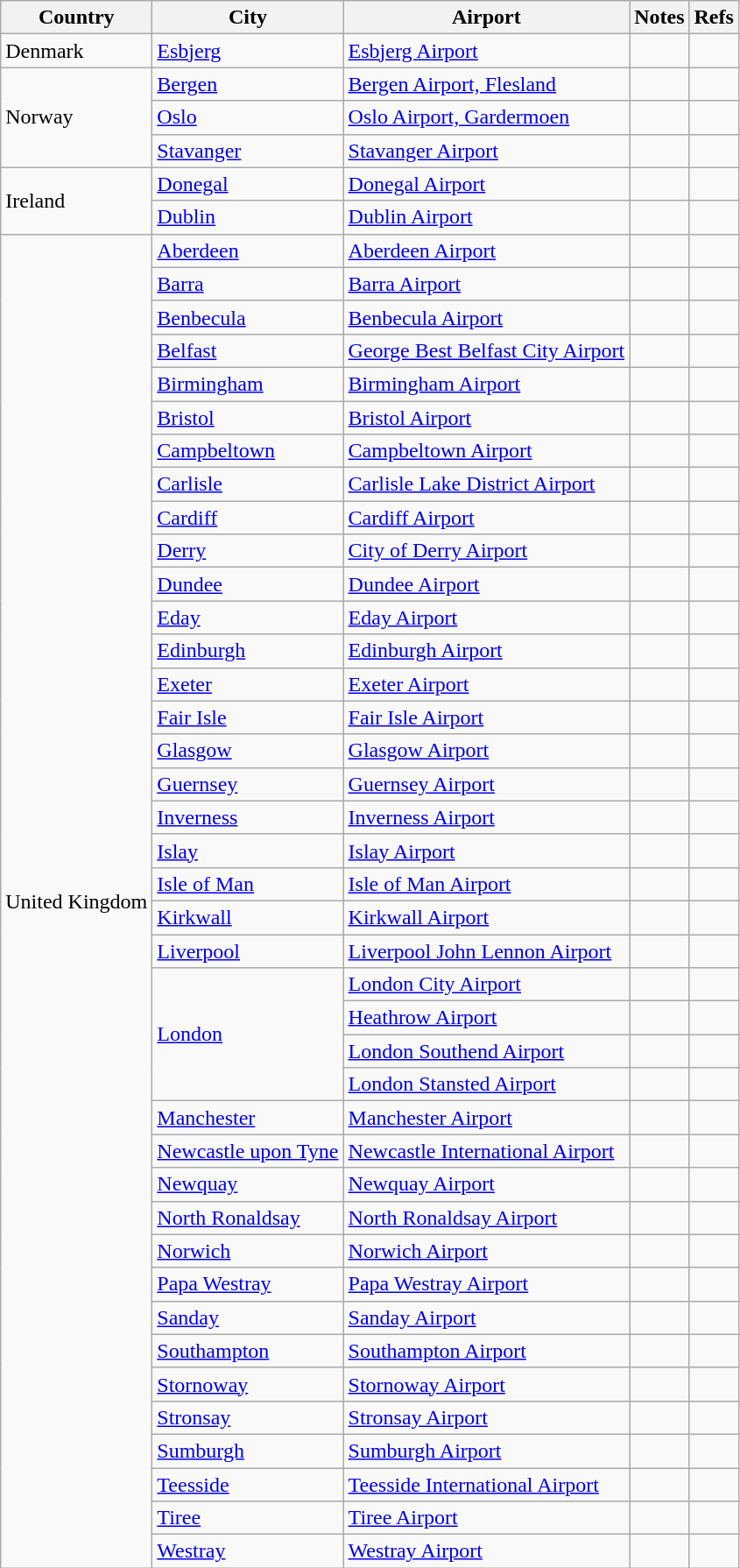<table class="wikitable">
<tr>
<th>Country</th>
<th>City</th>
<th>Airport</th>
<th>Notes</th>
<th>Refs</th>
</tr>
<tr>
<td>Denmark</td>
<td><a href='#'>Esbjerg</a></td>
<td><a href='#'>Esbjerg Airport</a></td>
<td></td>
<td></td>
</tr>
<tr>
<td rowspan="3">Norway</td>
<td><a href='#'>Bergen</a></td>
<td><a href='#'>Bergen Airport, Flesland</a></td>
<td></td>
<td></td>
</tr>
<tr>
<td><a href='#'>Oslo</a></td>
<td><a href='#'>Oslo Airport, Gardermoen</a></td>
<td></td>
<td></td>
</tr>
<tr>
<td><a href='#'>Stavanger</a></td>
<td><a href='#'>Stavanger Airport</a></td>
<td></td>
<td></td>
</tr>
<tr>
<td rowspan="2">Ireland</td>
<td><a href='#'>Donegal</a></td>
<td><a href='#'>Donegal Airport</a></td>
<td></td>
<td></td>
</tr>
<tr>
<td><a href='#'>Dublin</a></td>
<td><a href='#'>Dublin Airport</a></td>
<td></td>
<td></td>
</tr>
<tr>
<td rowspan="40">United Kingdom</td>
<td><a href='#'>Aberdeen</a></td>
<td><a href='#'>Aberdeen Airport</a></td>
<td></td>
<td></td>
</tr>
<tr>
<td><a href='#'>Barra</a></td>
<td><a href='#'>Barra Airport</a></td>
<td></td>
<td></td>
</tr>
<tr>
<td><a href='#'>Benbecula</a></td>
<td><a href='#'>Benbecula Airport</a></td>
<td></td>
<td></td>
</tr>
<tr>
<td><a href='#'>Belfast</a></td>
<td><a href='#'>George Best Belfast City Airport</a></td>
<td></td>
<td></td>
</tr>
<tr>
<td><a href='#'>Birmingham</a></td>
<td><a href='#'>Birmingham Airport</a></td>
<td></td>
<td></td>
</tr>
<tr>
<td><a href='#'>Bristol</a></td>
<td><a href='#'>Bristol Airport</a></td>
<td></td>
<td></td>
</tr>
<tr>
<td><a href='#'>Campbeltown</a></td>
<td><a href='#'>Campbeltown Airport</a></td>
<td></td>
<td></td>
</tr>
<tr>
<td><a href='#'>Carlisle</a></td>
<td><a href='#'>Carlisle Lake District Airport</a></td>
<td></td>
<td></td>
</tr>
<tr>
<td><a href='#'>Cardiff</a></td>
<td><a href='#'>Cardiff Airport</a></td>
<td></td>
<td></td>
</tr>
<tr>
<td><a href='#'>Derry</a></td>
<td><a href='#'>City of Derry Airport</a></td>
<td></td>
<td></td>
</tr>
<tr>
<td><a href='#'>Dundee</a></td>
<td><a href='#'>Dundee Airport</a></td>
<td></td>
<td></td>
</tr>
<tr>
<td><a href='#'>Eday</a></td>
<td><a href='#'>Eday Airport</a></td>
<td></td>
<td></td>
</tr>
<tr>
<td><a href='#'>Edinburgh</a></td>
<td><a href='#'>Edinburgh Airport</a></td>
<td></td>
<td></td>
</tr>
<tr>
<td><a href='#'>Exeter</a></td>
<td><a href='#'>Exeter Airport</a></td>
<td></td>
<td></td>
</tr>
<tr>
<td><a href='#'>Fair Isle</a></td>
<td><a href='#'>Fair Isle Airport</a></td>
<td></td>
<td></td>
</tr>
<tr>
<td><a href='#'>Glasgow</a></td>
<td><a href='#'>Glasgow Airport</a></td>
<td></td>
<td></td>
</tr>
<tr>
<td><a href='#'>Guernsey</a></td>
<td><a href='#'>Guernsey Airport</a></td>
<td></td>
<td></td>
</tr>
<tr>
<td><a href='#'>Inverness</a></td>
<td><a href='#'>Inverness Airport</a></td>
<td></td>
<td></td>
</tr>
<tr>
<td><a href='#'>Islay</a></td>
<td><a href='#'>Islay Airport</a></td>
<td></td>
<td></td>
</tr>
<tr>
<td><a href='#'>Isle of Man</a></td>
<td><a href='#'>Isle of Man Airport</a></td>
<td></td>
<td></td>
</tr>
<tr>
<td><a href='#'>Kirkwall</a></td>
<td><a href='#'>Kirkwall Airport</a></td>
<td></td>
<td></td>
</tr>
<tr>
<td><a href='#'>Liverpool</a></td>
<td><a href='#'>Liverpool John Lennon Airport</a></td>
<td></td>
<td></td>
</tr>
<tr>
<td rowspan="4"><a href='#'>London</a></td>
<td><a href='#'>London City Airport</a></td>
<td></td>
<td></td>
</tr>
<tr>
<td><a href='#'>Heathrow Airport</a></td>
<td></td>
<td></td>
</tr>
<tr>
<td><a href='#'>London Southend Airport</a></td>
<td></td>
<td></td>
</tr>
<tr>
<td><a href='#'>London Stansted Airport</a></td>
<td></td>
<td></td>
</tr>
<tr>
<td><a href='#'>Manchester</a></td>
<td><a href='#'>Manchester Airport</a></td>
<td></td>
<td></td>
</tr>
<tr>
<td><a href='#'>Newcastle upon Tyne</a></td>
<td><a href='#'>Newcastle International Airport</a></td>
<td></td>
<td></td>
</tr>
<tr>
<td><a href='#'>Newquay</a></td>
<td><a href='#'>Newquay Airport</a></td>
<td></td>
<td></td>
</tr>
<tr>
<td><a href='#'>North Ronaldsay</a></td>
<td><a href='#'>North Ronaldsay Airport</a></td>
<td></td>
<td></td>
</tr>
<tr>
<td><a href='#'>Norwich</a></td>
<td><a href='#'>Norwich Airport</a></td>
<td></td>
<td></td>
</tr>
<tr>
<td><a href='#'>Papa Westray</a></td>
<td><a href='#'>Papa Westray Airport</a></td>
<td></td>
<td></td>
</tr>
<tr>
<td><a href='#'>Sanday</a></td>
<td><a href='#'>Sanday Airport</a></td>
<td></td>
<td></td>
</tr>
<tr>
<td><a href='#'>Southampton</a></td>
<td><a href='#'>Southampton Airport</a></td>
<td></td>
<td></td>
</tr>
<tr>
<td><a href='#'>Stornoway</a></td>
<td><a href='#'>Stornoway Airport</a></td>
<td></td>
<td></td>
</tr>
<tr>
<td><a href='#'>Stronsay</a></td>
<td><a href='#'>Stronsay Airport</a></td>
<td></td>
<td></td>
</tr>
<tr>
<td><a href='#'>Sumburgh</a></td>
<td><a href='#'>Sumburgh Airport</a></td>
<td></td>
<td></td>
</tr>
<tr>
<td><a href='#'>Teesside</a></td>
<td><a href='#'>Teesside International Airport</a></td>
<td></td>
<td></td>
</tr>
<tr>
<td><a href='#'>Tiree</a></td>
<td><a href='#'>Tiree Airport</a></td>
<td></td>
<td></td>
</tr>
<tr>
<td><a href='#'>Westray</a></td>
<td><a href='#'>Westray Airport</a></td>
<td></td>
<td></td>
</tr>
</table>
